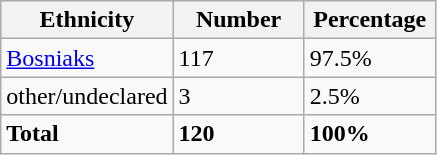<table class="wikitable">
<tr>
<th width="100px">Ethnicity</th>
<th width="80px">Number</th>
<th width="80px">Percentage</th>
</tr>
<tr>
<td><a href='#'>Bosniaks</a></td>
<td>117</td>
<td>97.5%</td>
</tr>
<tr>
<td>other/undeclared</td>
<td>3</td>
<td>2.5%</td>
</tr>
<tr>
<td><strong>Total</strong></td>
<td><strong>120</strong></td>
<td><strong>100%</strong></td>
</tr>
</table>
